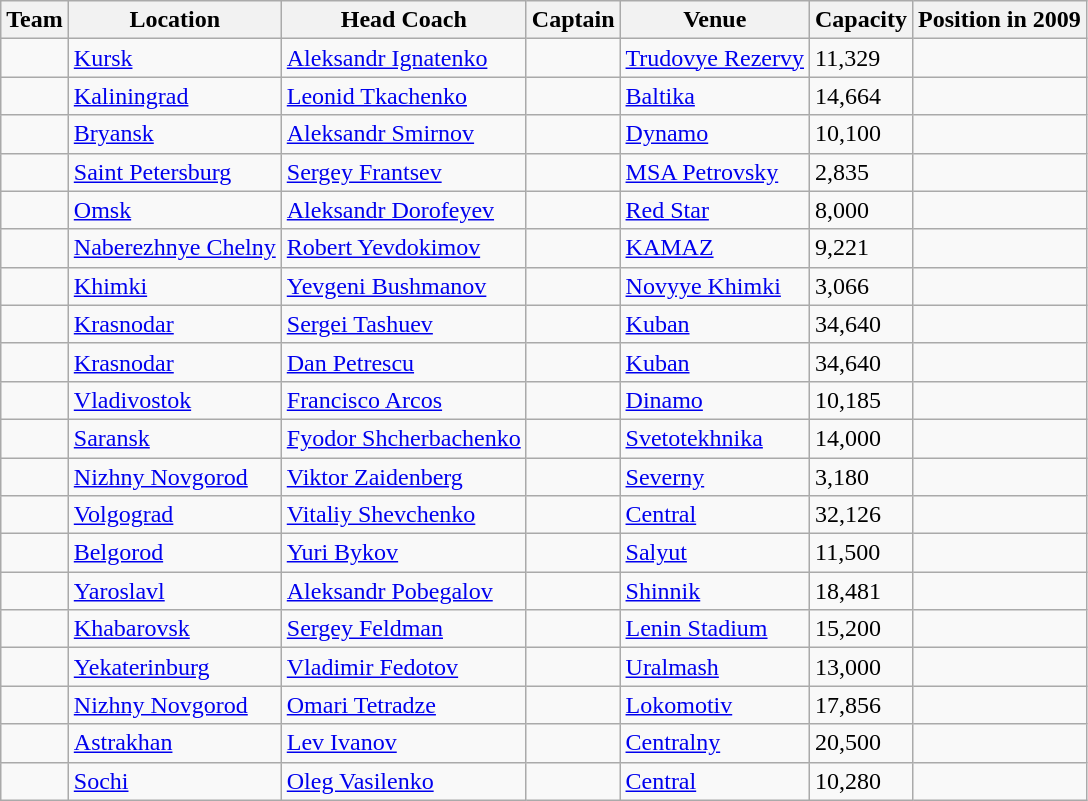<table class="wikitable sortable" style="clear: both;">
<tr>
<th>Team</th>
<th>Location</th>
<th>Head Coach</th>
<th>Captain</th>
<th>Venue</th>
<th>Capacity</th>
<th>Position in 2009</th>
</tr>
<tr>
<td></td>
<td><a href='#'>Kursk</a></td>
<td> <a href='#'>Aleksandr Ignatenko</a></td>
<td></td>
<td><a href='#'>Trudovye Rezervy</a></td>
<td>11,329</td>
<td></td>
</tr>
<tr>
<td></td>
<td><a href='#'>Kaliningrad</a></td>
<td> <a href='#'>Leonid Tkachenko</a></td>
<td></td>
<td><a href='#'>Baltika</a></td>
<td>14,664</td>
<td></td>
</tr>
<tr>
<td></td>
<td><a href='#'>Bryansk</a></td>
<td> <a href='#'>Aleksandr Smirnov</a></td>
<td></td>
<td><a href='#'>Dynamo</a></td>
<td>10,100</td>
<td></td>
</tr>
<tr>
<td></td>
<td><a href='#'>Saint Petersburg</a></td>
<td> <a href='#'>Sergey Frantsev</a></td>
<td></td>
<td><a href='#'>MSA Petrovsky</a></td>
<td>2,835</td>
<td></td>
</tr>
<tr>
<td></td>
<td><a href='#'>Omsk</a></td>
<td> <a href='#'>Aleksandr Dorofeyev</a></td>
<td></td>
<td><a href='#'>Red Star</a></td>
<td>8,000</td>
<td></td>
</tr>
<tr>
<td></td>
<td><a href='#'>Naberezhnye Chelny</a></td>
<td> <a href='#'>Robert Yevdokimov</a></td>
<td></td>
<td><a href='#'>KAMAZ</a></td>
<td>9,221</td>
<td></td>
</tr>
<tr>
<td></td>
<td><a href='#'>Khimki</a></td>
<td> <a href='#'>Yevgeni Bushmanov</a></td>
<td></td>
<td><a href='#'>Novyye Khimki</a></td>
<td>3,066</td>
<td></td>
</tr>
<tr>
<td></td>
<td><a href='#'>Krasnodar</a></td>
<td> <a href='#'>Sergei Tashuev</a></td>
<td></td>
<td><a href='#'>Kuban</a></td>
<td>34,640</td>
<td></td>
</tr>
<tr>
<td></td>
<td><a href='#'>Krasnodar</a></td>
<td> <a href='#'>Dan Petrescu</a></td>
<td></td>
<td><a href='#'>Kuban</a></td>
<td>34,640</td>
<td></td>
</tr>
<tr>
<td></td>
<td><a href='#'>Vladivostok</a></td>
<td> <a href='#'>Francisco Arcos</a></td>
<td></td>
<td><a href='#'>Dinamo</a></td>
<td>10,185</td>
<td></td>
</tr>
<tr>
<td></td>
<td><a href='#'>Saransk</a></td>
<td> <a href='#'>Fyodor Shcherbachenko</a></td>
<td></td>
<td><a href='#'>Svetotekhnika</a></td>
<td>14,000</td>
<td></td>
</tr>
<tr>
<td></td>
<td><a href='#'>Nizhny Novgorod</a></td>
<td> <a href='#'>Viktor Zaidenberg</a></td>
<td></td>
<td><a href='#'>Severny</a></td>
<td>3,180</td>
<td></td>
</tr>
<tr>
<td></td>
<td><a href='#'>Volgograd</a></td>
<td> <a href='#'>Vitaliy Shevchenko</a></td>
<td></td>
<td><a href='#'>Central</a></td>
<td>32,126</td>
<td></td>
</tr>
<tr>
<td></td>
<td><a href='#'>Belgorod</a></td>
<td> <a href='#'>Yuri Bykov</a></td>
<td></td>
<td><a href='#'>Salyut</a></td>
<td>11,500</td>
<td></td>
</tr>
<tr>
<td></td>
<td><a href='#'>Yaroslavl</a></td>
<td> <a href='#'>Aleksandr Pobegalov</a></td>
<td></td>
<td><a href='#'>Shinnik</a></td>
<td>18,481</td>
<td></td>
</tr>
<tr>
<td></td>
<td><a href='#'>Khabarovsk</a></td>
<td> <a href='#'>Sergey Feldman</a></td>
<td></td>
<td><a href='#'>Lenin Stadium</a></td>
<td>15,200</td>
<td></td>
</tr>
<tr>
<td></td>
<td><a href='#'>Yekaterinburg</a></td>
<td> <a href='#'>Vladimir Fedotov</a></td>
<td></td>
<td><a href='#'>Uralmash</a></td>
<td>13,000</td>
<td></td>
</tr>
<tr>
<td></td>
<td><a href='#'>Nizhny Novgorod</a></td>
<td> <a href='#'>Omari Tetradze</a></td>
<td></td>
<td><a href='#'>Lokomotiv</a></td>
<td>17,856</td>
<td></td>
</tr>
<tr>
<td></td>
<td><a href='#'>Astrakhan</a></td>
<td> <a href='#'>Lev Ivanov</a></td>
<td></td>
<td><a href='#'>Centralny</a></td>
<td>20,500</td>
<td></td>
</tr>
<tr>
<td></td>
<td><a href='#'>Sochi</a></td>
<td> <a href='#'>Oleg Vasilenko</a></td>
<td></td>
<td><a href='#'>Central</a></td>
<td>10,280</td>
<td></td>
</tr>
</table>
